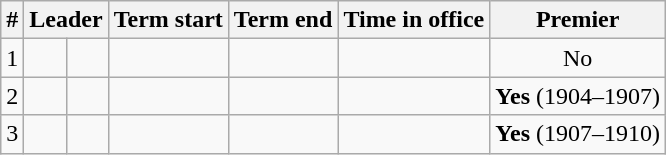<table class="wikitable sortable">
<tr>
<th>#</th>
<th colspan=2>Leader</th>
<th>Term start</th>
<th>Term end</th>
<th>Time in office</th>
<th>Premier</th>
</tr>
<tr align=center>
<td>1</td>
<td></td>
<td></td>
<td></td>
<td></td>
<td></td>
<td>No</td>
</tr>
<tr align=center>
<td>2</td>
<td></td>
<td></td>
<td></td>
<td></td>
<td></td>
<td><strong>Yes</strong> (1904–1907)</td>
</tr>
<tr align=center>
<td>3</td>
<td></td>
<td></td>
<td></td>
<td></td>
<td></td>
<td><strong>Yes</strong> (1907–1910)</td>
</tr>
</table>
